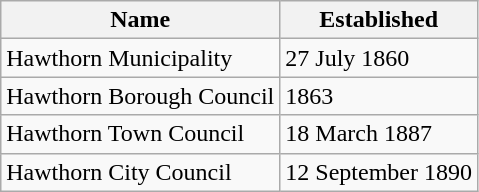<table class="wikitable sortable">
<tr>
<th>Name</th>
<th>Established</th>
</tr>
<tr>
<td>Hawthorn Municipality</td>
<td>27 July 1860</td>
</tr>
<tr>
<td>Hawthorn Borough Council</td>
<td>1863</td>
</tr>
<tr>
<td>Hawthorn Town Council</td>
<td>18 March 1887</td>
</tr>
<tr>
<td>Hawthorn City Council</td>
<td>12 September 1890</td>
</tr>
</table>
